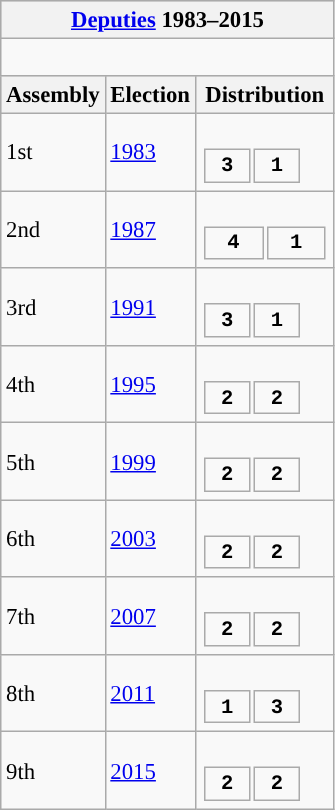<table class="wikitable" style="font-size:95%;">
<tr bgcolor="#CCCCCC">
<th colspan="3"><a href='#'>Deputies</a> 1983–2015</th>
</tr>
<tr>
<td colspan="3"><br>





</td>
</tr>
<tr bgcolor="#CCCCCC">
<th>Assembly</th>
<th>Election</th>
<th>Distribution</th>
</tr>
<tr>
<td>1st</td>
<td><a href='#'>1983</a></td>
<td><br><table style="width:5em; font-size:90%; text-align:center; font-family:Courier New;">
<tr style="font-weight:bold">
<td style="background:">3</td>
<td style="background:">1</td>
</tr>
</table>
</td>
</tr>
<tr>
<td>2nd</td>
<td><a href='#'>1987</a></td>
<td><br><table style="width:6.25em; font-size:90%; text-align:center; font-family:Courier New;">
<tr style="font-weight:bold">
<td style="background:">4</td>
<td style="background:">1</td>
</tr>
</table>
</td>
</tr>
<tr>
<td>3rd</td>
<td><a href='#'>1991</a></td>
<td><br><table style="width:5em; font-size:90%; text-align:center; font-family:Courier New;">
<tr style="font-weight:bold">
<td style="background:">3</td>
<td style="background:">1</td>
</tr>
</table>
</td>
</tr>
<tr>
<td>4th</td>
<td><a href='#'>1995</a></td>
<td><br><table style="width:5em; font-size:90%; text-align:center; font-family:Courier New;">
<tr style="font-weight:bold">
<td style="background:">2</td>
<td style="background:">2</td>
</tr>
</table>
</td>
</tr>
<tr>
<td>5th</td>
<td><a href='#'>1999</a></td>
<td><br><table style="width:5em; font-size:90%; text-align:center; font-family:Courier New;">
<tr style="font-weight:bold">
<td style="background:">2</td>
<td style="background:">2</td>
</tr>
</table>
</td>
</tr>
<tr>
<td>6th</td>
<td><a href='#'>2003</a></td>
<td><br><table style="width:5em; font-size:90%; text-align:center; font-family:Courier New;">
<tr style="font-weight:bold">
<td style="background:">2</td>
<td style="background:">2</td>
</tr>
</table>
</td>
</tr>
<tr>
<td>7th</td>
<td><a href='#'>2007</a></td>
<td><br><table style="width:5em; font-size:90%; text-align:center; font-family:Courier New;">
<tr style="font-weight:bold">
<td style="background:">2</td>
<td style="background:">2</td>
</tr>
</table>
</td>
</tr>
<tr>
<td>8th</td>
<td><a href='#'>2011</a></td>
<td><br><table style="width:5em; font-size:90%; text-align:center; font-family:Courier New;">
<tr style="font-weight:bold">
<td style="background:">1</td>
<td style="background:">3</td>
</tr>
</table>
</td>
</tr>
<tr>
<td>9th</td>
<td><a href='#'>2015</a></td>
<td><br><table style="width:5em; font-size:90%; text-align:center; font-family:Courier New;">
<tr style="font-weight:bold">
<td style="background:">2</td>
<td style="background:">2</td>
</tr>
</table>
</td>
</tr>
</table>
